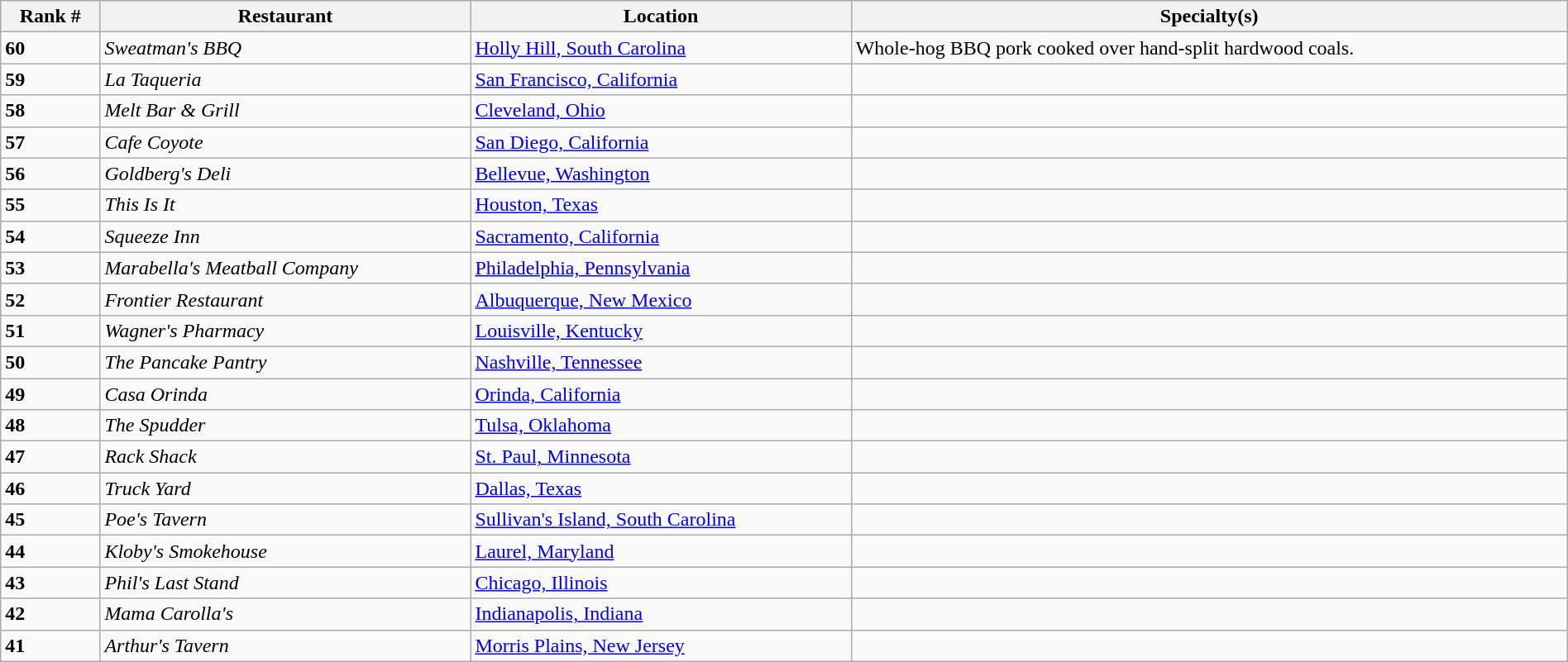<table class="wikitable" style="width:100%;">
<tr>
<th>Rank #</th>
<th>Restaurant</th>
<th>Location</th>
<th>Specialty(s)</th>
</tr>
<tr>
<td><strong>60</strong></td>
<td><em>Sweatman's BBQ</em></td>
<td><a href='#'>Holly Hill, South Carolina</a></td>
<td>Whole-hog BBQ pork cooked over hand-split hardwood coals.</td>
</tr>
<tr>
<td><strong>59</strong></td>
<td><em>La Taqueria</em></td>
<td><a href='#'>San Francisco, California</a></td>
<td></td>
</tr>
<tr>
<td><strong>58</strong></td>
<td><em>Melt Bar & Grill</em></td>
<td><a href='#'>Cleveland, Ohio</a></td>
<td></td>
</tr>
<tr>
<td><strong>57</strong></td>
<td><em>Cafe Coyote</em></td>
<td><a href='#'>San Diego, California</a></td>
<td></td>
</tr>
<tr>
<td><strong>56</strong></td>
<td><em>Goldberg's Deli</em></td>
<td><a href='#'>Bellevue, Washington</a></td>
<td></td>
</tr>
<tr>
<td><strong>55</strong></td>
<td><em>This Is It</em></td>
<td><a href='#'>Houston, Texas</a></td>
<td></td>
</tr>
<tr>
<td><strong>54</strong></td>
<td><em>Squeeze Inn</em></td>
<td><a href='#'>Sacramento, California</a></td>
<td></td>
</tr>
<tr>
<td><strong>53</strong></td>
<td><em>Marabella's Meatball Company</em></td>
<td><a href='#'>Philadelphia, Pennsylvania</a></td>
<td></td>
</tr>
<tr>
<td><strong>52</strong></td>
<td><em>Frontier Restaurant</em></td>
<td><a href='#'>Albuquerque, New Mexico</a></td>
<td></td>
</tr>
<tr>
<td><strong>51</strong></td>
<td><em>Wagner's Pharmacy</em></td>
<td><a href='#'>Louisville, Kentucky</a></td>
<td></td>
</tr>
<tr>
<td><strong>50</strong></td>
<td><em>The Pancake Pantry</em></td>
<td><a href='#'>Nashville, Tennessee</a></td>
<td></td>
</tr>
<tr>
<td><strong>49</strong></td>
<td><em>Casa Orinda</em></td>
<td><a href='#'>Orinda, California</a></td>
<td></td>
</tr>
<tr>
<td><strong>48</strong></td>
<td><em>The Spudder</em></td>
<td><a href='#'>Tulsa, Oklahoma</a></td>
<td></td>
</tr>
<tr>
<td><strong>47</strong></td>
<td><em>Rack Shack</em></td>
<td><a href='#'>St. Paul, Minnesota</a></td>
<td></td>
</tr>
<tr>
<td><strong>46</strong></td>
<td><em>Truck Yard</em></td>
<td><a href='#'>Dallas, Texas</a></td>
<td></td>
</tr>
<tr>
<td><strong>45</strong></td>
<td><em>Poe's Tavern</em></td>
<td><a href='#'>Sullivan's Island, South Carolina</a></td>
<td></td>
</tr>
<tr>
<td><strong>44</strong></td>
<td><em>Kloby's Smokehouse</em></td>
<td><a href='#'>Laurel, Maryland</a></td>
<td></td>
</tr>
<tr>
<td><strong>43</strong></td>
<td><em>Phil's Last Stand</em></td>
<td><a href='#'>Chicago, Illinois</a></td>
<td></td>
</tr>
<tr>
<td><strong>42</strong></td>
<td><em>Mama Carolla's</em></td>
<td><a href='#'>Indianapolis, Indiana</a></td>
<td></td>
</tr>
<tr>
<td><strong>41</strong></td>
<td><em>Arthur's Tavern</em></td>
<td><a href='#'>Morris Plains, New Jersey</a></td>
<td></td>
</tr>
</table>
